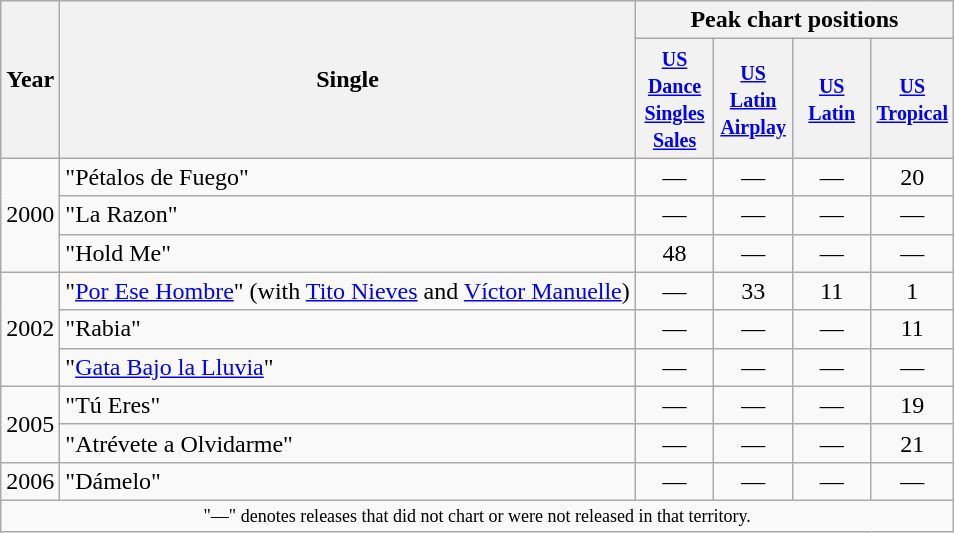<table class="wikitable">
<tr>
<th scope="col" rowspan="2">Year</th>
<th scope="col" rowspan="2">Single</th>
<th scope="col" colspan="4">Peak chart positions</th>
</tr>
<tr>
<th align="center" width="45"><small><a href='#'>US Dance Singles Sales</a></small><br></th>
<th align="center" width="45"><small><a href='#'>US Latin Airplay</a></small><br></th>
<th align="center" width="45"><small><a href='#'>US Latin</a></small><br></th>
<th align="center" width="45"><small><a href='#'>US Tropical</a></small><br></th>
</tr>
<tr>
<td align="center" rowspan="3">2000</td>
<td align="left">"Pétalos de Fuego"</td>
<td align="center">—</td>
<td align="center">—</td>
<td align="center">—</td>
<td align="center">20</td>
</tr>
<tr>
<td align="left">"La Razon"</td>
<td align="center">—</td>
<td align="center">—</td>
<td align="center">—</td>
<td align="center">—</td>
</tr>
<tr>
<td align="left">"Hold Me"</td>
<td align="center">48</td>
<td align="center">—</td>
<td align="center">—</td>
<td align="center">—</td>
</tr>
<tr>
<td align="center" rowspan="3">2002</td>
<td align="left">"<a href='#'>Por Ese Hombre</a>" (with <a href='#'>Tito Nieves</a> and <a href='#'>Víctor Manuelle</a>)</td>
<td align="center">—</td>
<td align="center">33</td>
<td align="center">11</td>
<td align="center">1</td>
</tr>
<tr>
<td align="left">"Rabia"</td>
<td align="center">—</td>
<td align="center">—</td>
<td align="center">—</td>
<td align="center">11</td>
</tr>
<tr>
<td align="left">"<a href='#'>Gata Bajo la Lluvia</a>"</td>
<td align="center">—</td>
<td align="center">—</td>
<td align="center">—</td>
<td align="center">—</td>
</tr>
<tr>
<td align="center" rowspan="2">2005</td>
<td align="left">"Tú Eres"</td>
<td align="center">—</td>
<td align="center">—</td>
<td align="center">—</td>
<td align="center">19</td>
</tr>
<tr>
<td align="left">"Atrévete a Olvidarme"</td>
<td align="center">—</td>
<td align="center">—</td>
<td align="center">—</td>
<td align="center">21</td>
</tr>
<tr>
<td align="center">2006</td>
<td align="left">"Dámelo"</td>
<td align="center">—</td>
<td align="center">—</td>
<td align="center">—</td>
<td align="center">—</td>
</tr>
<tr>
<td colspan="7" style="text-align:center; font-size:9pt;">"—" denotes releases that did not chart or were not released in that territory.</td>
</tr>
</table>
